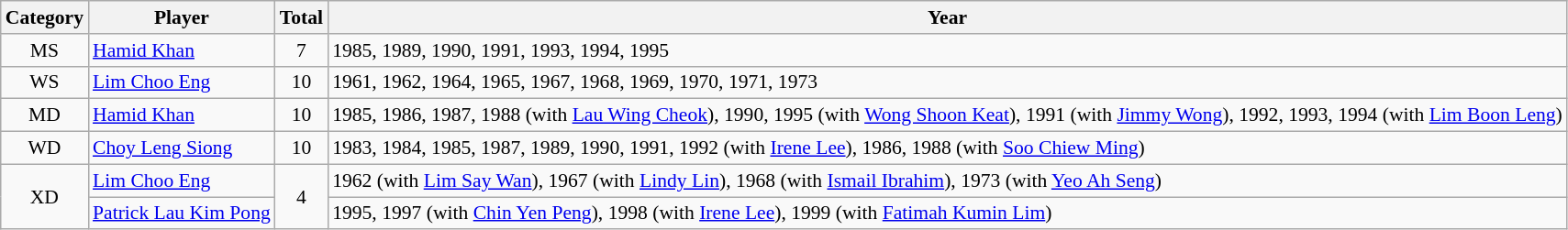<table class=wikitable style="font-size:90%">
<tr>
<th>Category</th>
<th>Player</th>
<th>Total</th>
<th>Year</th>
</tr>
<tr>
<td align=center>MS</td>
<td> <a href='#'>Hamid Khan</a></td>
<td align=center>7</td>
<td>1985, 1989, 1990, 1991, 1993, 1994, 1995</td>
</tr>
<tr>
<td align=center>WS</td>
<td> <a href='#'>Lim Choo Eng</a></td>
<td align=center>10</td>
<td>1961, 1962, 1964, 1965, 1967, 1968, 1969, 1970, 1971, 1973</td>
</tr>
<tr>
<td align=center>MD</td>
<td> <a href='#'>Hamid Khan</a></td>
<td align=center>10</td>
<td>1985, 1986, 1987, 1988 (with <a href='#'>Lau Wing Cheok</a>), 1990, 1995 (with <a href='#'>Wong Shoon Keat</a>), 1991 (with <a href='#'>Jimmy Wong</a>), 1992, 1993, 1994 (with <a href='#'>Lim Boon Leng</a>)</td>
</tr>
<tr>
<td align=center>WD</td>
<td> <a href='#'>Choy Leng Siong</a></td>
<td align=center>10</td>
<td>1983, 1984, 1985, 1987, 1989, 1990, 1991, 1992 (with <a href='#'>Irene Lee</a>), 1986, 1988 (with <a href='#'>Soo Chiew Ming</a>)</td>
</tr>
<tr>
<td rowspan=2 align=center>XD</td>
<td> <a href='#'>Lim Choo Eng</a></td>
<td rowspan=2 align=center>4</td>
<td>1962 (with <a href='#'>Lim Say Wan</a>), 1967 (with <a href='#'>Lindy Lin</a>), 1968 (with <a href='#'>Ismail Ibrahim</a>), 1973 (with <a href='#'>Yeo Ah Seng</a>)</td>
</tr>
<tr>
<td> <a href='#'>Patrick Lau Kim Pong</a></td>
<td>1995, 1997 (with <a href='#'>Chin Yen Peng</a>), 1998 (with <a href='#'>Irene Lee</a>), 1999 (with <a href='#'>Fatimah Kumin Lim</a>)</td>
</tr>
</table>
